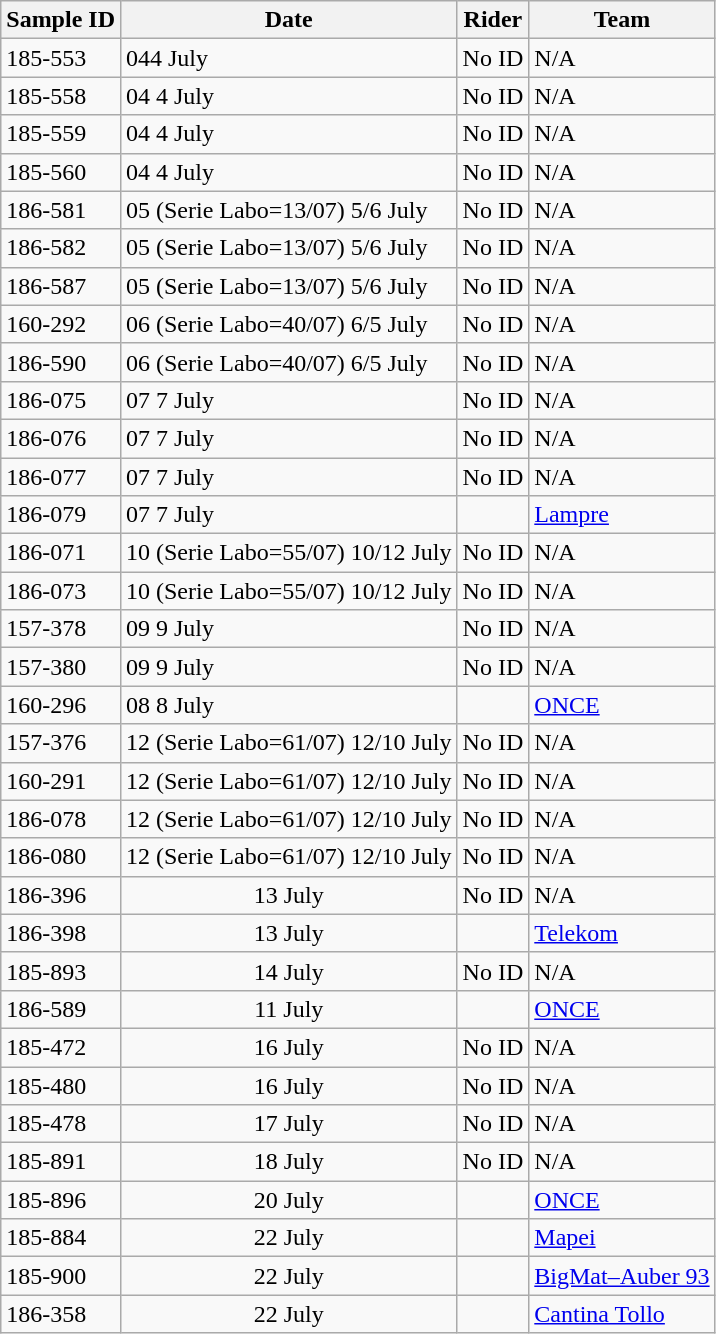<table class="wikitable sortable">
<tr>
<th scope="col">Sample ID</th>
<th scope="col">Date</th>
<th scope="col">Rider</th>
<th scope="col">Team</th>
</tr>
<tr>
<td>185-553</td>
<td><span>04</span>4 July</td>
<td>No ID</td>
<td>N/A</td>
</tr>
<tr>
<td>185-558</td>
<td><span>04</span> 4 July</td>
<td>No ID</td>
<td>N/A</td>
</tr>
<tr>
<td>185-559</td>
<td><span>04</span> 4 July</td>
<td>No ID</td>
<td>N/A</td>
</tr>
<tr>
<td>185-560</td>
<td><span>04</span> 4 July</td>
<td>No ID</td>
<td>N/A</td>
</tr>
<tr>
<td>186-581</td>
<td><span>05 (Serie Labo=13/07)</span> 5/6 July</td>
<td>No ID</td>
<td>N/A</td>
</tr>
<tr>
<td>186-582</td>
<td><span>05 (Serie Labo=13/07)</span> 5/6 July</td>
<td>No ID</td>
<td>N/A</td>
</tr>
<tr>
<td>186-587</td>
<td><span>05 (Serie Labo=13/07)</span> 5/6 July</td>
<td>No ID</td>
<td>N/A</td>
</tr>
<tr>
<td>160-292</td>
<td><span>06 (Serie Labo=40/07)</span> 6/5 July</td>
<td>No ID</td>
<td>N/A</td>
</tr>
<tr>
<td>186-590</td>
<td><span>06 (Serie Labo=40/07)</span> 6/5 July</td>
<td>No ID</td>
<td>N/A</td>
</tr>
<tr>
<td>186-075</td>
<td><span>07</span> 7 July</td>
<td>No ID</td>
<td>N/A</td>
</tr>
<tr>
<td>186-076</td>
<td><span>07</span> 7 July</td>
<td>No ID</td>
<td>N/A</td>
</tr>
<tr>
<td>186-077</td>
<td><span>07</span> 7 July</td>
<td>No ID</td>
<td>N/A</td>
</tr>
<tr>
<td>186-079</td>
<td><span>07</span> 7 July</td>
<td></td>
<td><a href='#'>Lampre</a></td>
</tr>
<tr>
<td>186-071</td>
<td><span>10 (Serie Labo=55/07)</span> 10/12 July</td>
<td>No ID</td>
<td>N/A</td>
</tr>
<tr>
<td>186-073</td>
<td><span>10 (Serie Labo=55/07)</span> 10/12 July</td>
<td>No ID</td>
<td>N/A</td>
</tr>
<tr>
<td>157-378</td>
<td><span>09</span>  9 July</td>
<td>No ID</td>
<td>N/A</td>
</tr>
<tr>
<td>157-380</td>
<td><span>09</span> 9 July</td>
<td>No ID</td>
<td>N/A</td>
</tr>
<tr>
<td>160-296</td>
<td><span>08</span> 8 July</td>
<td></td>
<td><a href='#'>ONCE</a></td>
</tr>
<tr>
<td>157-376</td>
<td><span>12 (Serie Labo=61/07)</span> 12/10 July</td>
<td>No ID</td>
<td>N/A</td>
</tr>
<tr>
<td>160-291</td>
<td><span>12 (Serie Labo=61/07)</span> 12/10 July</td>
<td>No ID</td>
<td>N/A</td>
</tr>
<tr>
<td>186-078</td>
<td><span>12 (Serie Labo=61/07)</span> 12/10 July</td>
<td>No ID</td>
<td>N/A</td>
</tr>
<tr>
<td>186-080</td>
<td><span>12 (Serie Labo=61/07)</span> 12/10 July</td>
<td>No ID</td>
<td>N/A</td>
</tr>
<tr>
<td>186-396</td>
<td style="text-align:center;">13 July</td>
<td>No ID</td>
<td>N/A</td>
</tr>
<tr>
<td>186-398</td>
<td style="text-align:center;">13 July</td>
<td></td>
<td><a href='#'>Telekom</a></td>
</tr>
<tr>
<td>185-893</td>
<td style="text-align:center;">14 July</td>
<td>No ID</td>
<td>N/A</td>
</tr>
<tr>
<td>186-589</td>
<td style="text-align:center;">11 July</td>
<td></td>
<td><a href='#'>ONCE</a></td>
</tr>
<tr>
<td>185-472</td>
<td style="text-align:center;">16 July</td>
<td>No ID</td>
<td>N/A</td>
</tr>
<tr>
<td>185-480</td>
<td style="text-align:center;">16 July</td>
<td>No ID</td>
<td>N/A</td>
</tr>
<tr>
<td>185-478</td>
<td style="text-align:center;">17 July</td>
<td>No ID</td>
<td>N/A</td>
</tr>
<tr>
<td>185-891</td>
<td style="text-align:center;">18 July</td>
<td>No ID</td>
<td>N/A</td>
</tr>
<tr>
<td>185-896</td>
<td style="text-align:center;">20 July</td>
<td></td>
<td><a href='#'>ONCE</a></td>
</tr>
<tr>
<td>185-884</td>
<td style="text-align:center;">22 July</td>
<td></td>
<td><a href='#'>Mapei</a></td>
</tr>
<tr>
<td>185-900</td>
<td style="text-align:center;">22 July</td>
<td></td>
<td><a href='#'>BigMat–Auber 93</a></td>
</tr>
<tr>
<td>186-358</td>
<td style="text-align:center;">22 July</td>
<td></td>
<td><a href='#'>Cantina Tollo</a></td>
</tr>
</table>
